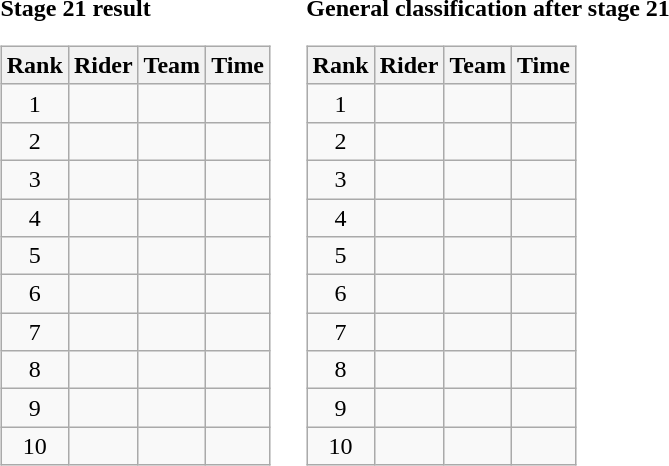<table>
<tr>
<td><strong>Stage 21 result</strong><br><table class="wikitable">
<tr>
<th scope="col">Rank</th>
<th scope="col">Rider</th>
<th scope="col">Team</th>
<th scope="col">Time</th>
</tr>
<tr>
<td style="text-align:center;">1</td>
<td></td>
<td></td>
<td style="text-align:right;"></td>
</tr>
<tr>
<td style="text-align:center;">2</td>
<td> </td>
<td></td>
<td style="text-align:right;"></td>
</tr>
<tr>
<td style="text-align:center;">3</td>
<td></td>
<td></td>
<td style="text-align:right;"></td>
</tr>
<tr>
<td style="text-align:center;">4</td>
<td></td>
<td></td>
<td style="text-align:right;"></td>
</tr>
<tr>
<td style="text-align:center;">5</td>
<td></td>
<td></td>
<td style="text-align:right;"></td>
</tr>
<tr>
<td style="text-align:center;">6</td>
<td></td>
<td></td>
<td style="text-align:right;"></td>
</tr>
<tr>
<td style="text-align:center;">7</td>
<td></td>
<td></td>
<td style="text-align:right;"></td>
</tr>
<tr>
<td style="text-align:center;">8</td>
<td></td>
<td></td>
<td style="text-align:right;"></td>
</tr>
<tr>
<td style="text-align:center;">9</td>
<td></td>
<td></td>
<td style="text-align:right;"></td>
</tr>
<tr>
<td style="text-align:center;">10</td>
<td></td>
<td></td>
<td style="text-align:right;"></td>
</tr>
</table>
</td>
<td></td>
<td><strong>General classification after stage 21</strong><br><table class="wikitable">
<tr>
<th scope="col">Rank</th>
<th scope="col">Rider</th>
<th scope="col">Team</th>
<th scope="col">Time</th>
</tr>
<tr>
<td style="text-align:center;">1</td>
<td> </td>
<td></td>
<td style="text-align:right;"></td>
</tr>
<tr>
<td style="text-align:center;">2</td>
<td></td>
<td></td>
<td style="text-align:right;"></td>
</tr>
<tr>
<td style="text-align:center;">3</td>
<td> </td>
<td></td>
<td style="text-align:right;"></td>
</tr>
<tr>
<td style="text-align:center;">4</td>
<td> </td>
<td></td>
<td style="text-align:right;"></td>
</tr>
<tr>
<td style="text-align:center;">5</td>
<td></td>
<td></td>
<td style="text-align:right;"></td>
</tr>
<tr>
<td style="text-align:center;">6</td>
<td> </td>
<td></td>
<td style="text-align:right;"></td>
</tr>
<tr>
<td style="text-align:center;">7</td>
<td></td>
<td></td>
<td style="text-align:right;"></td>
</tr>
<tr>
<td style="text-align:center;">8</td>
<td></td>
<td></td>
<td style="text-align:right;"></td>
</tr>
<tr>
<td style="text-align:center;">9</td>
<td></td>
<td></td>
<td style="text-align:right;"></td>
</tr>
<tr>
<td style="text-align:center;">10</td>
<td></td>
<td></td>
<td style="text-align:right;"></td>
</tr>
</table>
</td>
</tr>
</table>
